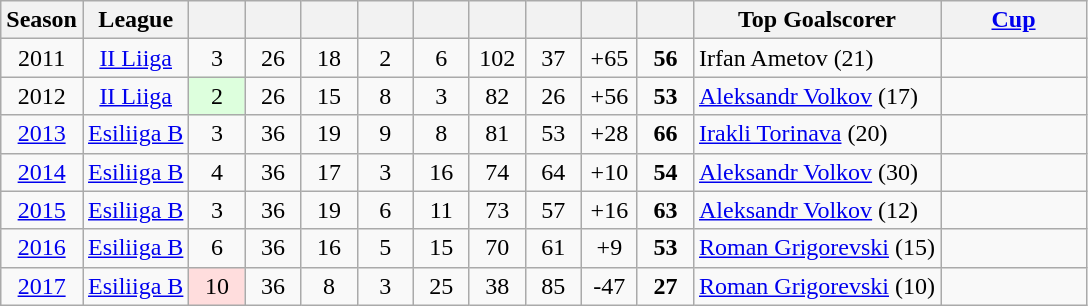<table class="wikitable collapsible">
<tr>
<th>Season</th>
<th>League</th>
<th width=30px></th>
<th width=30px></th>
<th width=30px></th>
<th width=30px></th>
<th width=30px></th>
<th width=30px></th>
<th width=30px></th>
<th width=30px></th>
<th width=30px></th>
<th>Top Goalscorer</th>
<th width=90px><a href='#'>Cup</a></th>
</tr>
<tr align=center>
<td>2011</td>
<td><a href='#'>II Liiga</a></td>
<td>3</td>
<td>26</td>
<td>18</td>
<td>2</td>
<td>6</td>
<td>102</td>
<td>37</td>
<td>+65</td>
<td><strong>56</strong></td>
<td align=left> Irfan Ametov (21)</td>
<td></td>
</tr>
<tr align=center>
<td>2012</td>
<td><a href='#'>II Liiga</a></td>
<td style="background:#DDFFDD;">2</td>
<td>26</td>
<td>15</td>
<td>8</td>
<td>3</td>
<td>82</td>
<td>26</td>
<td>+56</td>
<td><strong>53</strong></td>
<td align=left> <a href='#'>Aleksandr Volkov</a> (17)</td>
<td></td>
</tr>
<tr align=center>
<td><a href='#'>2013</a></td>
<td><a href='#'>Esiliiga B</a></td>
<td>3</td>
<td>36</td>
<td>19</td>
<td>9</td>
<td>8</td>
<td>81</td>
<td>53</td>
<td>+28</td>
<td><strong>66</strong></td>
<td align=left> <a href='#'>Irakli Torinava</a> (20)</td>
<td></td>
</tr>
<tr align=center>
<td><a href='#'>2014</a></td>
<td><a href='#'>Esiliiga B</a></td>
<td>4</td>
<td>36</td>
<td>17</td>
<td>3</td>
<td>16</td>
<td>74</td>
<td>64</td>
<td>+10</td>
<td><strong>54</strong></td>
<td align=left> <a href='#'>Aleksandr Volkov</a> (30)</td>
<td></td>
</tr>
<tr align=center>
<td><a href='#'>2015</a></td>
<td><a href='#'>Esiliiga B</a></td>
<td>3</td>
<td>36</td>
<td>19</td>
<td>6</td>
<td>11</td>
<td>73</td>
<td>57</td>
<td>+16</td>
<td><strong>63</strong></td>
<td align=left> <a href='#'>Aleksandr Volkov</a> (12)</td>
<td></td>
</tr>
<tr align=center>
<td><a href='#'>2016</a></td>
<td><a href='#'>Esiliiga B</a></td>
<td>6</td>
<td>36</td>
<td>16</td>
<td>5</td>
<td>15</td>
<td>70</td>
<td>61</td>
<td>+9</td>
<td><strong>53</strong></td>
<td align=left> <a href='#'>Roman Grigorevski</a> (15)</td>
<td></td>
</tr>
<tr align=center>
<td><a href='#'>2017</a></td>
<td><a href='#'>Esiliiga B</a></td>
<td style="background:#FFDDDD;">10</td>
<td>36</td>
<td>8</td>
<td>3</td>
<td>25</td>
<td>38</td>
<td>85</td>
<td>-47</td>
<td><strong>27</strong></td>
<td align=left> <a href='#'>Roman Grigorevski</a> (10)</td>
<td></td>
</tr>
</table>
